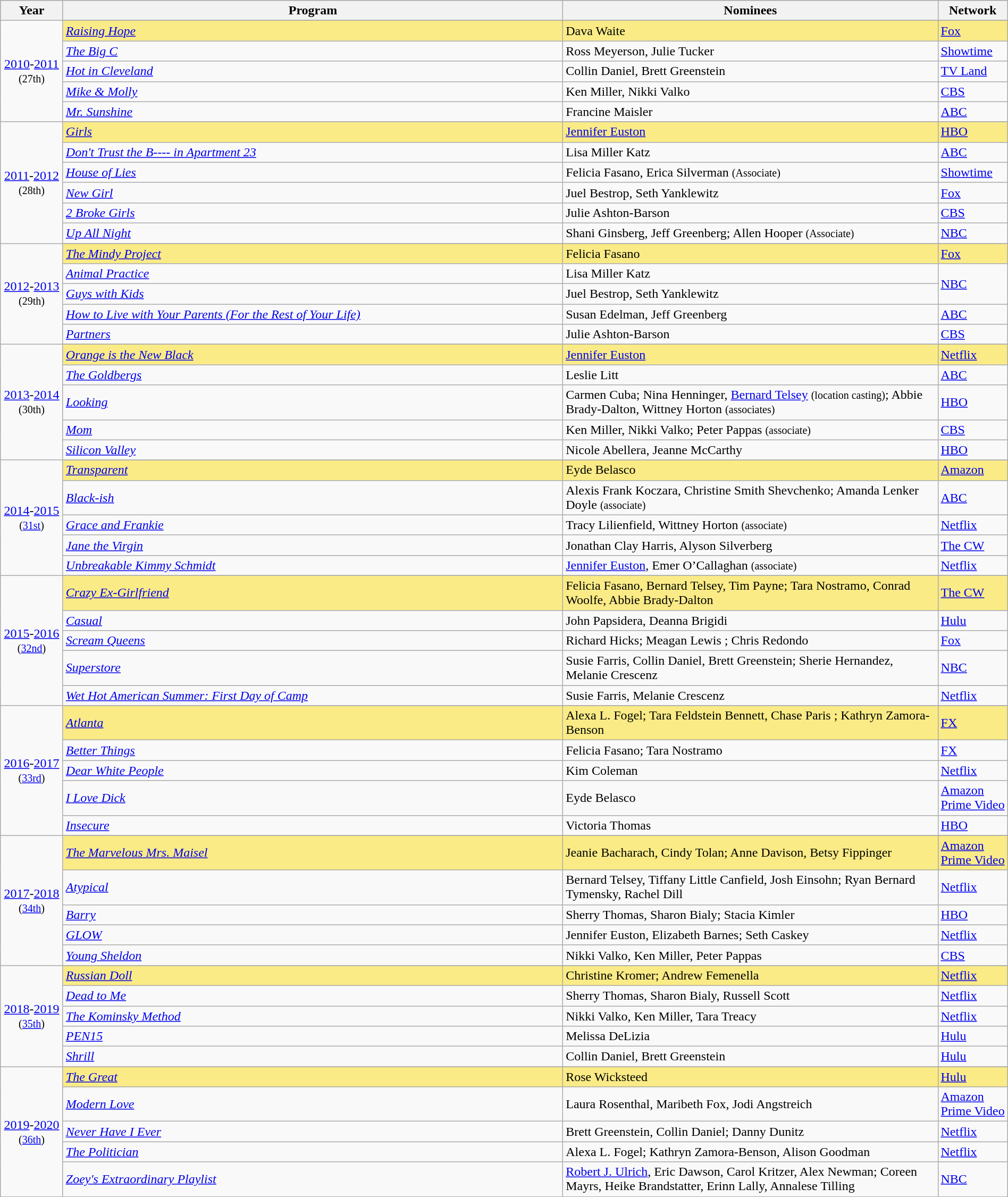<table class="wikitable" style="width:100%">
<tr bgcolor="#bebebe">
<th width="5%">Year</th>
<th width="40%">Program</th>
<th width="30%">Nominees</th>
<th width="5%">Network</th>
</tr>
<tr>
<td rowspan=6 style="text-align:center"><a href='#'>2010</a>-<a href='#'>2011</a><br><small>(27th)</small><br></td>
</tr>
<tr style="background:#FAEB86">
<td><em><a href='#'>Raising Hope</a></em></td>
<td>Dava Waite</td>
<td><a href='#'>Fox</a></td>
</tr>
<tr>
<td><em><a href='#'>The Big C</a></em></td>
<td>Ross Meyerson, Julie Tucker</td>
<td><a href='#'>Showtime</a></td>
</tr>
<tr>
<td><em><a href='#'>Hot in Cleveland</a></em></td>
<td>Collin Daniel, Brett Greenstein</td>
<td><a href='#'>TV Land</a></td>
</tr>
<tr>
<td><em><a href='#'>Mike & Molly</a></em></td>
<td>Ken Miller, Nikki Valko</td>
<td><a href='#'>CBS</a></td>
</tr>
<tr>
<td><em><a href='#'>Mr. Sunshine</a></em></td>
<td>Francine Maisler</td>
<td><a href='#'>ABC</a></td>
</tr>
<tr>
<td rowspan=7 style="text-align:center"><a href='#'>2011</a>-<a href='#'>2012</a><br><small>(28th)</small><br></td>
</tr>
<tr style="background:#FAEB86">
<td><em><a href='#'>Girls</a></em></td>
<td><a href='#'>Jennifer Euston</a></td>
<td><a href='#'>HBO</a></td>
</tr>
<tr>
<td><em><a href='#'>Don't Trust the B---- in Apartment 23</a></em></td>
<td>Lisa Miller Katz</td>
<td><a href='#'>ABC</a></td>
</tr>
<tr>
<td><em><a href='#'>House of Lies</a></em></td>
<td>Felicia Fasano, Erica Silverman <small>(Associate)</small></td>
<td><a href='#'>Showtime</a></td>
</tr>
<tr>
<td><em><a href='#'>New Girl</a></em></td>
<td>Juel Bestrop, Seth Yanklewitz</td>
<td><a href='#'>Fox</a></td>
</tr>
<tr>
<td><em><a href='#'>2 Broke Girls</a></em></td>
<td>Julie Ashton-Barson</td>
<td><a href='#'>CBS</a></td>
</tr>
<tr>
<td><em><a href='#'>Up All Night</a></em></td>
<td>Shani Ginsberg, Jeff Greenberg; Allen Hooper <small>(Associate)</small></td>
<td><a href='#'>NBC</a></td>
</tr>
<tr>
<td rowspan=6 style="text-align:center"><a href='#'>2012</a>-<a href='#'>2013</a><br><small>(29th)</small><br></td>
</tr>
<tr style="background:#FAEB86">
<td><em><a href='#'>The Mindy Project</a></em></td>
<td>Felicia Fasano</td>
<td><a href='#'>Fox</a></td>
</tr>
<tr>
<td><em><a href='#'>Animal Practice</a></em></td>
<td>Lisa Miller Katz</td>
<td rowspan="2"><a href='#'>NBC</a></td>
</tr>
<tr>
<td><em><a href='#'>Guys with Kids</a></em></td>
<td>Juel Bestrop, Seth Yanklewitz</td>
</tr>
<tr>
<td><em><a href='#'>How to Live with Your Parents (For the Rest of Your Life)</a></em></td>
<td>Susan Edelman, Jeff Greenberg</td>
<td><a href='#'>ABC</a></td>
</tr>
<tr>
<td><em><a href='#'>Partners</a></em></td>
<td>Julie Ashton-Barson</td>
<td><a href='#'>CBS</a></td>
</tr>
<tr>
<td rowspan=6 style="text-align:center"><a href='#'>2013</a>-<a href='#'>2014</a><br><small>(30th)</small><br></td>
</tr>
<tr style="background:#FAEB86">
<td><em><a href='#'>Orange is the New Black</a></em></td>
<td><a href='#'>Jennifer Euston</a></td>
<td><a href='#'>Netflix</a></td>
</tr>
<tr>
<td><em><a href='#'>The Goldbergs</a></em></td>
<td>Leslie Litt</td>
<td><a href='#'>ABC</a></td>
</tr>
<tr>
<td><em><a href='#'>Looking</a></em></td>
<td>Carmen Cuba; Nina Henninger, <a href='#'>Bernard Telsey</a> <small>(location casting)</small>; Abbie Brady-Dalton, Wittney Horton <small>(associates)</small></td>
<td><a href='#'>HBO</a></td>
</tr>
<tr>
<td><em><a href='#'>Mom</a></em></td>
<td>Ken Miller, Nikki Valko; Peter Pappas <small>(associate)</small></td>
<td><a href='#'>CBS</a></td>
</tr>
<tr>
<td><em><a href='#'>Silicon Valley</a></em></td>
<td>Nicole Abellera, Jeanne McCarthy</td>
<td><a href='#'>HBO</a></td>
</tr>
<tr>
<td rowspan=6 style="text-align:center"><a href='#'>2014</a>-<a href='#'>2015</a><br><small>(<a href='#'>31st</a>)</small><br></td>
</tr>
<tr style="background:#FAEB86">
<td><em><a href='#'>Transparent</a></em></td>
<td>Eyde Belasco</td>
<td><a href='#'>Amazon</a></td>
</tr>
<tr>
<td><em><a href='#'>Black-ish</a></em></td>
<td>Alexis Frank Koczara, Christine Smith Shevchenko; Amanda Lenker Doyle <small>(associate)</small></td>
<td><a href='#'>ABC</a></td>
</tr>
<tr>
<td><em><a href='#'>Grace and Frankie</a></em></td>
<td>Tracy Lilienfield, Wittney Horton <small>(associate)</small></td>
<td><a href='#'>Netflix</a></td>
</tr>
<tr>
<td><em><a href='#'>Jane the Virgin</a></em></td>
<td>Jonathan Clay Harris, Alyson Silverberg</td>
<td><a href='#'>The CW</a></td>
</tr>
<tr>
<td><em><a href='#'>Unbreakable Kimmy Schmidt</a></em></td>
<td><a href='#'>Jennifer Euston</a>, Emer O’Callaghan <small>(associate)</small></td>
<td><a href='#'>Netflix</a></td>
</tr>
<tr>
<td rowspan=6 style="text-align:center"><a href='#'>2015</a>-<a href='#'>2016</a><br><small>(<a href='#'>32nd</a>)</small><br></td>
</tr>
<tr style="background:#FAEB86">
<td><em><a href='#'>Crazy Ex-Girlfriend</a></em></td>
<td>Felicia Fasano, Bernard Telsey, Tim Payne; Tara Nostramo, Conrad Woolfe, Abbie Brady-Dalton </td>
<td><a href='#'>The CW</a></td>
</tr>
<tr>
<td><em><a href='#'>Casual</a></em></td>
<td>John Papsidera, Deanna Brigidi</td>
<td><a href='#'>Hulu</a></td>
</tr>
<tr>
<td><em><a href='#'>Scream Queens</a></em></td>
<td>Richard Hicks; Meagan Lewis ; Chris Redondo </td>
<td><a href='#'>Fox</a></td>
</tr>
<tr>
<td><em><a href='#'>Superstore</a></em></td>
<td>Susie Farris, Collin Daniel, Brett Greenstein; Sherie Hernandez, Melanie Crescenz </td>
<td><a href='#'>NBC</a></td>
</tr>
<tr>
<td><em><a href='#'>Wet Hot American Summer: First Day of Camp</a></em></td>
<td>Susie Farris, Melanie Crescenz</td>
<td><a href='#'>Netflix</a></td>
</tr>
<tr>
<td rowspan=6 style="text-align:center"><a href='#'>2016</a>-<a href='#'>2017</a><br><small>(<a href='#'>33rd</a>)</small><br></td>
</tr>
<tr style="background:#FAEB86">
<td><em><a href='#'>Atlanta</a></em></td>
<td>Alexa L. Fogel; Tara Feldstein Bennett, Chase Paris ; Kathryn Zamora-Benson </td>
<td><a href='#'>FX</a></td>
</tr>
<tr>
<td><em><a href='#'>Better Things</a></em></td>
<td>Felicia Fasano; Tara Nostramo </td>
<td><a href='#'>FX</a></td>
</tr>
<tr>
<td><em><a href='#'>Dear White People</a></em></td>
<td>Kim Coleman</td>
<td><a href='#'>Netflix</a></td>
</tr>
<tr>
<td><em><a href='#'>I Love Dick</a></em></td>
<td>Eyde Belasco</td>
<td><a href='#'>Amazon Prime Video</a></td>
</tr>
<tr>
<td><em><a href='#'>Insecure</a></em></td>
<td>Victoria Thomas</td>
<td><a href='#'>HBO</a></td>
</tr>
<tr>
<td rowspan=6 style="text-align:center"><a href='#'>2017</a>-<a href='#'>2018</a><br><small>(<a href='#'>34th</a>)</small><br></td>
</tr>
<tr style="background:#FAEB86">
<td><em><a href='#'>The Marvelous Mrs. Maisel</a></em></td>
<td>Jeanie Bacharach, Cindy Tolan; Anne Davison, Betsy Fippinger </td>
<td><a href='#'>Amazon Prime Video</a></td>
</tr>
<tr>
<td><em><a href='#'>Atypical</a></em></td>
<td>Bernard Telsey, Tiffany Little Canfield, Josh Einsohn; Ryan Bernard Tymensky, Rachel Dill </td>
<td><a href='#'>Netflix</a></td>
</tr>
<tr>
<td><em><a href='#'>Barry</a></em></td>
<td>Sherry Thomas, Sharon Bialy; Stacia Kimler </td>
<td><a href='#'>HBO</a></td>
</tr>
<tr>
<td><em><a href='#'>GLOW</a></em></td>
<td>Jennifer Euston, Elizabeth Barnes; Seth Caskey </td>
<td><a href='#'>Netflix</a></td>
</tr>
<tr>
<td><em><a href='#'>Young Sheldon</a></em></td>
<td>Nikki Valko, Ken Miller, Peter Pappas</td>
<td><a href='#'>CBS</a></td>
</tr>
<tr>
<td rowspan=6 style="text-align:center"><a href='#'>2018</a>-<a href='#'>2019</a><br><small>(<a href='#'>35th</a>)</small><br></td>
</tr>
<tr style="background:#FAEB86">
<td><em><a href='#'>Russian Doll</a></em></td>
<td>Christine Kromer; Andrew Femenella </td>
<td><a href='#'>Netflix</a></td>
</tr>
<tr>
<td><em><a href='#'>Dead to Me</a></em></td>
<td>Sherry Thomas, Sharon Bialy, Russell Scott</td>
<td><a href='#'>Netflix</a></td>
</tr>
<tr>
<td><em><a href='#'>The Kominsky Method</a></em></td>
<td>Nikki Valko, Ken Miller, Tara Treacy</td>
<td><a href='#'>Netflix</a></td>
</tr>
<tr>
<td><em><a href='#'>PEN15</a></em></td>
<td>Melissa DeLizia</td>
<td><a href='#'>Hulu</a></td>
</tr>
<tr>
<td><em><a href='#'>Shrill</a></em></td>
<td>Collin Daniel, Brett Greenstein</td>
<td><a href='#'>Hulu</a></td>
</tr>
<tr>
<td rowspan=6 style="text-align:center"><a href='#'>2019</a>-<a href='#'>2020</a><br><small>(<a href='#'>36th</a>)</small><br></td>
</tr>
<tr style="background:#FAEB86">
<td><em><a href='#'>The Great</a></em></td>
<td>Rose Wicksteed</td>
<td><a href='#'>Hulu</a></td>
</tr>
<tr>
<td><em><a href='#'>Modern Love</a></em></td>
<td>Laura Rosenthal, Maribeth Fox, Jodi Angstreich</td>
<td><a href='#'>Amazon Prime Video</a></td>
</tr>
<tr>
<td><em><a href='#'>Never Have I Ever</a></em></td>
<td>Brett Greenstein, Collin Daniel; Danny Dunitz </td>
<td><a href='#'>Netflix</a></td>
</tr>
<tr>
<td><em><a href='#'>The Politician</a></em></td>
<td>Alexa L. Fogel; Kathryn Zamora-Benson, Alison Goodman </td>
<td><a href='#'>Netflix</a></td>
</tr>
<tr>
<td><em><a href='#'>Zoey's Extraordinary Playlist</a></em></td>
<td><a href='#'>Robert J. Ulrich</a>,  Eric Dawson, Carol Kritzer, Alex Newman; Coreen Mayrs, Heike Brandstatter, Erinn Lally, Annalese Tilling </td>
<td><a href='#'>NBC</a></td>
</tr>
<tr>
</tr>
</table>
